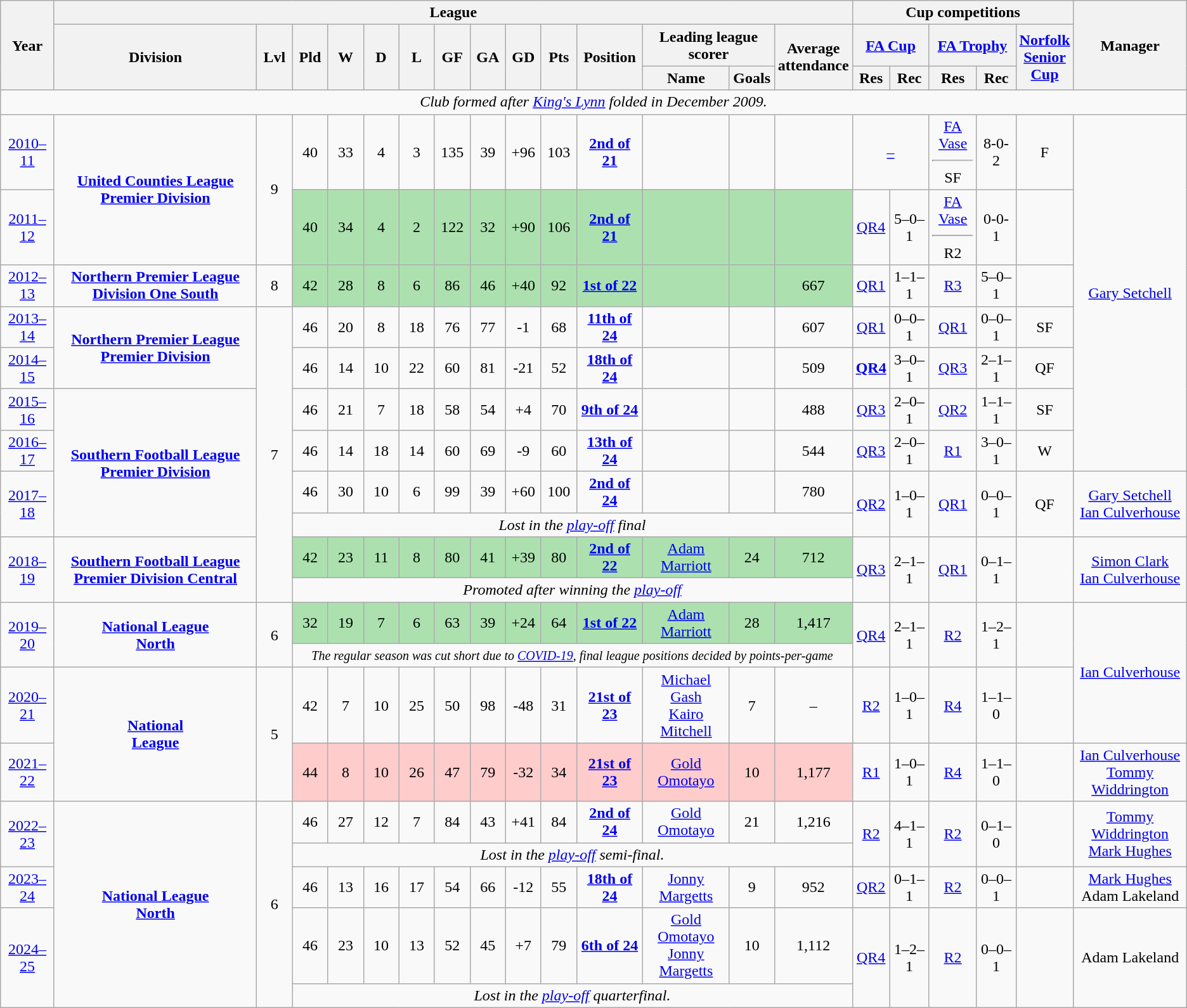<table class="wikitable" style="text-align:center">
<tr>
<th rowspan=3>Year</th>
<th colspan=14>League</th>
<th colspan=5>Cup competitions</th>
<th rowspan=3>Manager</th>
</tr>
<tr>
<th rowspan=2>Division</th>
<th rowspan=2 width=30><abbr>Lvl</abbr></th>
<th rowspan=2 width=30><abbr>Pld</abbr></th>
<th rowspan=2 width=30><abbr>W</abbr></th>
<th rowspan=2 width=30><abbr>D</abbr></th>
<th rowspan=2 width=30><abbr>L</abbr></th>
<th rowspan=2 width=30><abbr>GF</abbr></th>
<th rowspan=2 width=30><abbr>GA</abbr></th>
<th rowspan=2 width=30><abbr>GD</abbr></th>
<th rowspan=2 width=30><abbr>Pts</abbr></th>
<th rowspan=2>Position</th>
<th colspan=2>Leading league scorer</th>
<th rowspan=2>Average<br>attendance</th>
<th colspan=2><a href='#'>FA Cup</a></th>
<th colspan=2><a href='#'>FA Trophy</a></th>
<th rowspan=2><a href='#'>Norfolk<br>Senior<br>Cup</a></th>
</tr>
<tr>
<th>Name</th>
<th>Goals</th>
<th><abbr>Res</abbr></th>
<th><abbr>Rec</abbr></th>
<th><abbr>Res</abbr></th>
<th><abbr>Rec</abbr></th>
</tr>
<tr>
<td colspan=21><em>Club formed after <a href='#'>King's Lynn</a> folded in December 2009.</em></td>
</tr>
<tr>
<td><a href='#'>2010–11</a></td>
<td rowspan=2><strong><a href='#'>United Counties League Premier Division</a></strong></td>
<td rowspan=2>9</td>
<td>40</td>
<td>33</td>
<td>4</td>
<td>3</td>
<td>135</td>
<td>39</td>
<td>+96</td>
<td>103</td>
<td><strong><a href='#'>2nd of 21</a></strong></td>
<td></td>
<td></td>
<td></td>
<td colspan=2><a href='#'>–</a></td>
<td><a href='#'>FA Vase</a><hr>SF</td>
<td>8-0-2</td>
<td>F</td>
<td rowspan=7><a href='#'>Gary Setchell</a></td>
</tr>
<tr>
<td><a href='#'>2011–12</a></td>
<td bgcolor="#ace1af">40</td>
<td bgcolor="#ace1af">34</td>
<td bgcolor="#ace1af">4</td>
<td bgcolor="#ace1af">2</td>
<td bgcolor="#ace1af">122</td>
<td bgcolor="#ace1af">32</td>
<td bgcolor="#ace1af">+90</td>
<td bgcolor="#ace1af">106</td>
<td bgcolor="#ace1af"><strong><a href='#'>2nd of 21</a></strong></td>
<td bgcolor="#ace1af"></td>
<td bgcolor="#ace1af"></td>
<td bgcolor="#ace1af"></td>
<td><a href='#'>QR4</a></td>
<td>5–0–1</td>
<td><a href='#'>FA Vase</a><hr>R2</td>
<td>0-0-1</td>
<td></td>
</tr>
<tr>
<td><a href='#'>2012–13</a></td>
<td><strong><a href='#'>Northern Premier League Division One South</a></strong></td>
<td>8</td>
<td bgcolor="#ace1af">42</td>
<td bgcolor="#ace1af">28</td>
<td bgcolor="#ace1af">8</td>
<td bgcolor="#ace1af">6</td>
<td bgcolor="#ace1af">86</td>
<td bgcolor="#ace1af">46</td>
<td bgcolor="#ace1af">+40</td>
<td bgcolor="#ace1af">92</td>
<td bgcolor="#ace1af"><strong><a href='#'>1st of 22</a></strong></td>
<td bgcolor="#ace1af"></td>
<td bgcolor="#ace1af"></td>
<td bgcolor="#ace1af">667</td>
<td><a href='#'>QR1</a></td>
<td>1–1–1</td>
<td><a href='#'>R3</a></td>
<td>5–0–1</td>
<td></td>
</tr>
<tr>
<td><a href='#'>2013–14</a></td>
<td rowspan=2><strong><a href='#'>Northern Premier League<br>Premier Division</a></strong></td>
<td rowspan=8>7</td>
<td>46</td>
<td>20</td>
<td>8</td>
<td>18</td>
<td>76</td>
<td>77</td>
<td>-1</td>
<td>68</td>
<td><strong><a href='#'>11th of 24</a></strong></td>
<td></td>
<td></td>
<td>607</td>
<td><a href='#'>QR1</a></td>
<td>0–0–1</td>
<td><a href='#'>QR1</a></td>
<td>0–0–1</td>
<td>SF</td>
</tr>
<tr>
<td><a href='#'>2014–15</a></td>
<td>46</td>
<td>14</td>
<td>10</td>
<td>22</td>
<td>60</td>
<td>81</td>
<td>-21</td>
<td>52</td>
<td><strong><a href='#'>18th of 24</a></strong></td>
<td></td>
<td></td>
<td>509</td>
<td><strong><a href='#'>QR4</a></strong></td>
<td>3–0–1</td>
<td><a href='#'>QR3</a></td>
<td>2–1–1</td>
<td>QF</td>
</tr>
<tr>
<td><a href='#'>2015–16</a></td>
<td rowspan=4><strong><a href='#'>Southern Football League<br>Premier Division</a></strong></td>
<td>46</td>
<td>21</td>
<td>7</td>
<td>18</td>
<td>58</td>
<td>54</td>
<td>+4</td>
<td>70</td>
<td><strong><a href='#'>9th of 24</a></strong></td>
<td></td>
<td></td>
<td>488</td>
<td><a href='#'>QR3</a></td>
<td>2–0–1</td>
<td><a href='#'>QR2</a></td>
<td>1–1–1</td>
<td>SF</td>
</tr>
<tr>
<td><a href='#'>2016–17</a></td>
<td>46</td>
<td>14</td>
<td>18</td>
<td>14</td>
<td>60</td>
<td>69</td>
<td>-9</td>
<td>60</td>
<td><strong><a href='#'>13th of 24</a></strong></td>
<td></td>
<td></td>
<td>544</td>
<td><a href='#'>QR3</a></td>
<td>2–0–1</td>
<td><a href='#'>R1</a></td>
<td>3–0–1</td>
<td>W</td>
</tr>
<tr>
<td rowspan="2"><a href='#'>2017–18</a></td>
<td>46</td>
<td>30</td>
<td>10</td>
<td>6</td>
<td>99</td>
<td>39</td>
<td>+60</td>
<td>100</td>
<td><strong><a href='#'>2nd of 24</a></strong></td>
<td></td>
<td></td>
<td>780</td>
<td rowspan=2><a href='#'>QR2</a></td>
<td rowspan=2>1–0–1</td>
<td rowspan=2><a href='#'>QR1</a></td>
<td rowspan=2>0–0–1</td>
<td rowspan=2>QF</td>
<td rowspan=2><a href='#'>Gary Setchell</a><br><a href='#'>Ian Culverhouse</a></td>
</tr>
<tr>
<td colspan=12><em>Lost in the <a href='#'>play-off</a> final</em></td>
</tr>
<tr>
<td rowspan="2"><a href='#'>2018–19</a></td>
<td rowspan="2"><strong><a href='#'>Southern Football League<br>Premier Division Central</a></strong></td>
<td bgcolor="#ace1af">42</td>
<td bgcolor="#ace1af">23</td>
<td bgcolor="#ace1af">11</td>
<td bgcolor="#ace1af">8</td>
<td bgcolor="#ace1af">80</td>
<td bgcolor="#ace1af">41</td>
<td bgcolor="#ace1af">+39</td>
<td bgcolor="#ace1af">80</td>
<td bgcolor="#ace1af"><strong><a href='#'>2nd of 22</a></strong></td>
<td bgcolor="#ace1af"><a href='#'>Adam Marriott</a></td>
<td bgcolor="#ace1af">24</td>
<td bgcolor="#ace1af">712</td>
<td rowspan=2><a href='#'>QR3</a></td>
<td rowspan=2>2–1–1</td>
<td rowspan=2><a href='#'>QR1</a></td>
<td rowspan=2>0–1–1</td>
<td rowspan=2></td>
<td rowspan=2><a href='#'>Simon Clark</a><br><a href='#'>Ian Culverhouse</a></td>
</tr>
<tr>
<td colspan=12><em>Promoted after winning the <a href='#'>play-off</a></em></td>
</tr>
<tr>
<td rowspan=2><a href='#'>2019–20</a></td>
<td rowspan=2><strong><a href='#'>National League<br>North</a></strong></td>
<td rowspan=2>6</td>
<td bgcolor="#ace1af">32</td>
<td bgcolor="#ace1af">19</td>
<td bgcolor="#ace1af">7</td>
<td bgcolor="#ace1af">6</td>
<td bgcolor="#ace1af">63</td>
<td bgcolor="#ace1af">39</td>
<td bgcolor="#ace1af">+24</td>
<td bgcolor="#ace1af">64</td>
<td bgcolor="#ace1af"><strong><a href='#'>1st of 22</a></strong></td>
<td bgcolor="#ace1af"><a href='#'>Adam Marriott</a></td>
<td bgcolor="#ace1af">28</td>
<td bgcolor="#ace1af">1,417</td>
<td rowspan=2><a href='#'>QR4</a></td>
<td rowspan=2>2–1–1</td>
<td rowspan=2><a href='#'>R2</a></td>
<td rowspan=2>1–2–1</td>
<td rowspan=2></td>
<td rowspan=3><a href='#'>Ian Culverhouse</a></td>
</tr>
<tr>
<td colspan=12><em><small>The regular season was cut short due to <a href='#'>COVID-19</a>, final league positions decided by points-per-game</small></em></td>
</tr>
<tr>
<td><a href='#'>2020–21</a></td>
<td rowspan=2><strong><a href='#'>National<br>League</a></strong></td>
<td rowspan=2>5</td>
<td>42</td>
<td>7</td>
<td>10</td>
<td>25</td>
<td>50</td>
<td>98</td>
<td>-48</td>
<td>31</td>
<td><strong><a href='#'>21st of 23</a></strong></td>
<td><a href='#'>Michael Gash</a><br><a href='#'>Kairo Mitchell</a></td>
<td>7</td>
<td>–</td>
<td><a href='#'>R2</a></td>
<td>1–0–1</td>
<td><a href='#'>R4</a></td>
<td>1–1–0</td>
<td></td>
</tr>
<tr>
<td><a href='#'>2021–22</a></td>
<td bgcolor="#ffcccc">44</td>
<td bgcolor="#ffcccc">8</td>
<td bgcolor="#ffcccc">10</td>
<td bgcolor="#ffcccc">26</td>
<td bgcolor="#ffcccc">47</td>
<td bgcolor="#ffcccc">79</td>
<td bgcolor="#ffcccc">-32</td>
<td bgcolor="#ffcccc">34</td>
<td bgcolor="#ffcccc"><strong><a href='#'>21st of 23</a></strong></td>
<td bgcolor="#ffcccc"><a href='#'>Gold Omotayo</a></td>
<td bgcolor="#ffcccc">10</td>
<td bgcolor="#ffcccc">1,177</td>
<td><a href='#'>R1</a></td>
<td>1–0–1</td>
<td><a href='#'>R4</a></td>
<td>1–1–0</td>
<td></td>
<td><a href='#'>Ian Culverhouse</a><br><a href='#'>Tommy Widdrington</a></td>
</tr>
<tr>
<td rowspan=2><a href='#'>2022–23</a></td>
<td rowspan=5><strong><a href='#'>National League<br>North</a></strong></td>
<td rowspan=5>6</td>
<td>46</td>
<td>27</td>
<td>12</td>
<td>7</td>
<td>84</td>
<td>43</td>
<td>+41</td>
<td>84</td>
<td><strong><a href='#'>2nd of 24</a></strong></td>
<td><a href='#'>Gold Omotayo</a></td>
<td>21</td>
<td>1,216</td>
<td rowspan=2><a href='#'>R2</a></td>
<td rowspan=2>4–1–1</td>
<td rowspan=2><a href='#'>R2</a></td>
<td rowspan=2>0–1–0</td>
<td rowspan=2></td>
<td rowspan=2><a href='#'>Tommy Widdrington</a><br><a href='#'>Mark Hughes</a></td>
</tr>
<tr>
<td colspan=12><em>Lost in the <a href='#'>play-off</a> semi-final.</em></td>
</tr>
<tr>
<td><a href='#'>2023–24</a></td>
<td>46</td>
<td>13</td>
<td>16</td>
<td>17</td>
<td>54</td>
<td>66</td>
<td>-12</td>
<td>55</td>
<td><strong><a href='#'>18th of 24</a></strong></td>
<td><a href='#'>Jonny Margetts</a></td>
<td>9</td>
<td>952</td>
<td><a href='#'>QR2</a></td>
<td>0–1–1</td>
<td><a href='#'>R2</a></td>
<td>0–0–1</td>
<td></td>
<td><a href='#'>Mark Hughes</a><br>Adam Lakeland</td>
</tr>
<tr>
<td rowspan=2><a href='#'>2024–25</a></td>
<td>46</td>
<td>23</td>
<td>10</td>
<td>13</td>
<td>52</td>
<td>45</td>
<td>+7</td>
<td>79</td>
<td><strong><a href='#'>6th of 24</a></strong></td>
<td><a href='#'>Gold Omotayo</a><br><a href='#'>Jonny Margetts</a></td>
<td>10</td>
<td>1,112</td>
<td rowspan=2><a href='#'>QR4</a></td>
<td rowspan=2>1–2–1</td>
<td rowspan=2><a href='#'>R2</a></td>
<td rowspan=2>0–0–1</td>
<td rowspan=2></td>
<td rowspan=2>Adam Lakeland</td>
</tr>
<tr>
<td colspan=12><em>Lost in the <a href='#'>play-off</a> quarterfinal.</em></td>
</tr>
</table>
